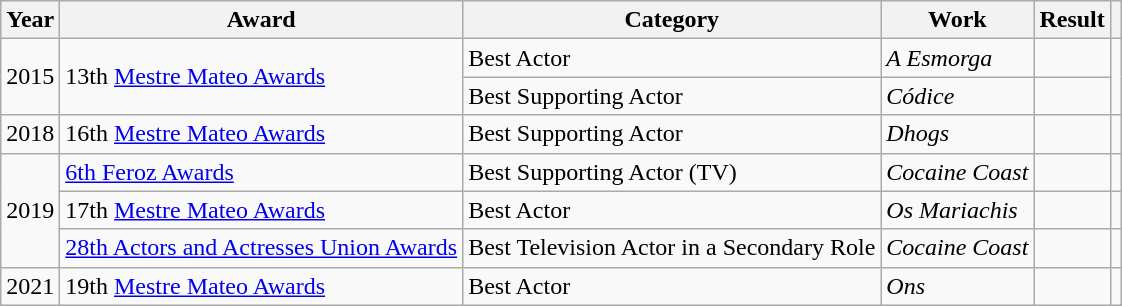<table class="wikitable sortable plainrowheaders">
<tr>
<th>Year</th>
<th>Award</th>
<th>Category</th>
<th>Work</th>
<th>Result</th>
<th scope="col" class="unsortable"></th>
</tr>
<tr>
<td align = "center" rowspan = "2">2015</td>
<td rowspan = "2">13th <a href='#'>Mestre Mateo Awards</a></td>
<td>Best Actor</td>
<td><em>A Esmorga</em></td>
<td></td>
<td rowspan = "2" align = "center"></td>
</tr>
<tr>
<td>Best Supporting Actor</td>
<td><em>Códice</em></td>
<td></td>
</tr>
<tr>
<td align = "center">2018</td>
<td>16th <a href='#'>Mestre Mateo Awards</a></td>
<td>Best Supporting Actor</td>
<td><em>Dhogs</em></td>
<td></td>
<td align = "center"></td>
</tr>
<tr>
<td align = "center" rowspan = "3">2019</td>
<td><a href='#'>6th Feroz Awards</a></td>
<td>Best Supporting Actor (TV)</td>
<td><em>Cocaine Coast</em></td>
<td></td>
<td align = "center"></td>
</tr>
<tr>
<td>17th <a href='#'>Mestre Mateo Awards</a></td>
<td>Best Actor</td>
<td><em>Os Mariachis</em></td>
<td></td>
<td align = "center"></td>
</tr>
<tr>
<td><a href='#'>28th Actors and Actresses Union Awards</a></td>
<td>Best Television Actor in a Secondary Role</td>
<td><em>Cocaine Coast</em></td>
<td></td>
<td align = "center"></td>
</tr>
<tr>
<td align = "center">2021</td>
<td>19th <a href='#'>Mestre Mateo Awards</a></td>
<td>Best Actor</td>
<td><em>Ons</em></td>
<td></td>
<td align = "center"></td>
</tr>
</table>
